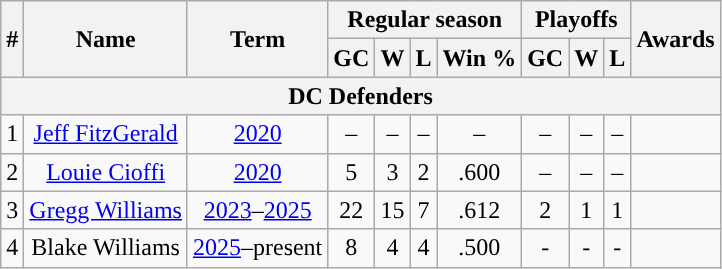<table class="wikitable" style="text-align:center">
<tr>
<th rowspan="2">#</th>
<th rowspan="2">Name</th>
<th rowspan="2">Term</th>
<th colspan="4">Regular season</th>
<th colspan="3">Playoffs</th>
<th rowspan="2">Awards</th>
</tr>
<tr>
<th>GC</th>
<th>W</th>
<th>L</th>
<th>Win %</th>
<th>GC</th>
<th>W</th>
<th>L</th>
</tr>
<tr>
<th colspan="11">DC Defenders</th>
</tr>
<tr>
<td>1</td>
<td><a href='#'>Jeff FitzGerald</a></td>
<td><a href='#'>2020</a></td>
<td>–</td>
<td>–</td>
<td>–</td>
<td>–</td>
<td>–</td>
<td>–</td>
<td>–</td>
<td></td>
</tr>
<tr>
<td>2</td>
<td><a href='#'>Louie Cioffi</a></td>
<td><a href='#'>2020</a></td>
<td>5</td>
<td>3</td>
<td>2</td>
<td>.600</td>
<td>–</td>
<td>–</td>
<td>–</td>
<td></td>
</tr>
<tr>
<td>3</td>
<td><a href='#'>Gregg Williams</a></td>
<td><a href='#'>2023</a>–<a href='#'>2025</a></td>
<td>22</td>
<td>15</td>
<td>7</td>
<td>.612</td>
<td>2</td>
<td>1</td>
<td>1</td>
<td></td>
</tr>
<tr>
<td>4</td>
<td>Blake Williams</td>
<td><a href='#'>2025</a>–present</td>
<td>8</td>
<td>4</td>
<td>4</td>
<td>.500</td>
<td>-</td>
<td>-</td>
<td>-</td>
<td></td>
</tr>
</table>
